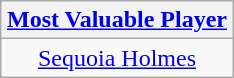<table class=wikitable style="text-align:center; margin:auto">
<tr>
<th><a href='#'>Most Valuable Player</a></th>
</tr>
<tr>
<td> <a href='#'>Sequoia Holmes</a></td>
</tr>
</table>
